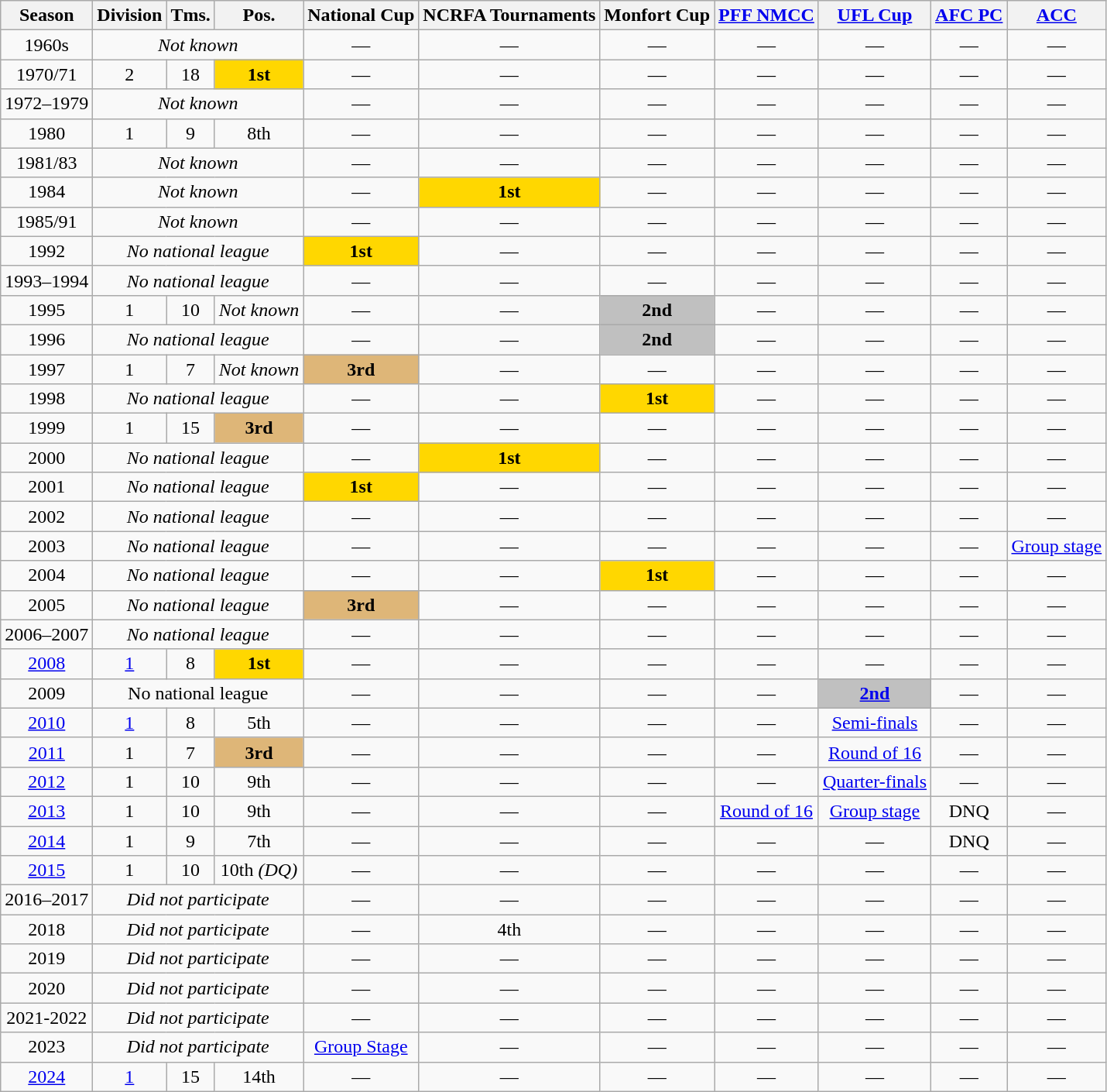<table class="wikitable">
<tr>
<th>Season</th>
<th>Division</th>
<th>Tms.</th>
<th>Pos.</th>
<th><strong>National Cup</strong></th>
<th><strong>NCRFA Tournaments</strong></th>
<th><strong>Monfort Cup</strong></th>
<th><a href='#'>PFF NMCC</a></th>
<th><a href='#'>UFL Cup</a></th>
<th><a href='#'>AFC PC</a></th>
<th><a href='#'>ACC</a></th>
</tr>
<tr>
<td align=center>1960s</td>
<td colspan=3 align=center><em>Not known</em></td>
<td align=center>—</td>
<td align=center>—</td>
<td align=center>—</td>
<td align=center>—</td>
<td align=center>—</td>
<td align=center>—</td>
<td align=center>—</td>
</tr>
<tr>
<td align=center>1970/71</td>
<td align=center>2</td>
<td align=center>18</td>
<td align=center bgcolor=gold><strong>1st</strong></td>
<td align=center>—</td>
<td align=center>—</td>
<td align=center>—</td>
<td align=center>—</td>
<td align=center>—</td>
<td align=center>—</td>
<td align=center>—</td>
</tr>
<tr>
<td align=center>1972–1979</td>
<td colspan=3 align=center><em>Not known</em></td>
<td align=center>—</td>
<td align=center>—</td>
<td align=center>—</td>
<td align=center>—</td>
<td align=center>—</td>
<td align=center>—</td>
<td align=center>—</td>
</tr>
<tr>
<td align=center>1980</td>
<td align=center>1</td>
<td align=center>9</td>
<td align=center>8th</td>
<td align=center>—</td>
<td align=center>—</td>
<td align=center>—</td>
<td align=center>—</td>
<td align=center>—</td>
<td align=center>—</td>
<td align=center>—</td>
</tr>
<tr>
<td align=center>1981/83</td>
<td colspan=3 align=center><em>Not known</em></td>
<td align=center>—</td>
<td align=center>—</td>
<td align=center>—</td>
<td align=center>—</td>
<td align=center>—</td>
<td align=center>—</td>
<td align=center>—</td>
</tr>
<tr>
<td align=center>1984</td>
<td colspan=3 align=center><em>Not known</em></td>
<td align=center>—</td>
<td align=center bgcolor=gold><strong>1st</strong></td>
<td align=center>—</td>
<td align=center>—</td>
<td align=center>—</td>
<td align=center>—</td>
<td align=center>—</td>
</tr>
<tr>
<td align=center>1985/91</td>
<td colspan=3 align=center><em>Not known</em></td>
<td align=center>—</td>
<td align=center>—</td>
<td align=center>—</td>
<td align=center>—</td>
<td align=center>—</td>
<td align=center>—</td>
<td align=center>—</td>
</tr>
<tr>
<td align=center>1992</td>
<td colspan=3 align=center><em>No national league</em></td>
<td align=center bgcolor=gold><strong>1st</strong></td>
<td align=center>—</td>
<td align=center>—</td>
<td align=center>—</td>
<td align=center>—</td>
<td align=center>—</td>
<td align=center>—</td>
</tr>
<tr>
<td align=center>1993–1994</td>
<td colspan=3 align=center><em>No national league</em></td>
<td align=center>—</td>
<td align=center>—</td>
<td align=center>—</td>
<td align=center>—</td>
<td align=center>—</td>
<td align=center>—</td>
<td align=center>—</td>
</tr>
<tr>
<td align=center>1995</td>
<td align=center>1</td>
<td align=center>10</td>
<td align=center><em>Not known</em></td>
<td align=center>—</td>
<td align=center>—</td>
<td align=center bgcolor=silver><strong>2nd</strong></td>
<td align=center>—</td>
<td align=center>—</td>
<td align=center>—</td>
<td align=center>—</td>
</tr>
<tr>
<td align=center>1996</td>
<td colspan=3 align=center><em>No national league</em></td>
<td align=center>—</td>
<td align=center>—</td>
<td align=center bgcolor=silver><strong>2nd</strong></td>
<td align=center>—</td>
<td align=center>—</td>
<td align=center>—</td>
<td align=center>—</td>
</tr>
<tr>
<td align=center>1997</td>
<td align=center>1</td>
<td align=center>7</td>
<td align=center><em>Not known</em></td>
<td align=center bgcolor=#deb678><strong>3rd</strong></td>
<td align=center>—</td>
<td align=center>—</td>
<td align=center>—</td>
<td align=center>—</td>
<td align=center>—</td>
<td align=center>—</td>
</tr>
<tr>
<td align=center>1998</td>
<td colspan=3 align=center><em>No national league</em></td>
<td align=center>—</td>
<td align=center>—</td>
<td align=center bgcolor=gold><strong>1st</strong></td>
<td align=center>—</td>
<td align=center>—</td>
<td align=center>—</td>
<td align=center>—</td>
</tr>
<tr>
<td align=center>1999</td>
<td align=center>1</td>
<td align=center>15</td>
<td align=center bgcolor=#deb678><strong>3rd</strong></td>
<td align=center>—</td>
<td align=center>—</td>
<td align=center>—</td>
<td align=center>—</td>
<td align=center>—</td>
<td align=center>—</td>
<td align=center>—</td>
</tr>
<tr>
<td align=center>2000</td>
<td colspan=3 align=center><em>No national league</em></td>
<td align=center>—</td>
<td align=center bgcolor=gold><strong>1st</strong></td>
<td align=center>—</td>
<td align=center>—</td>
<td align=center>—</td>
<td align=center>—</td>
<td align=center>—</td>
</tr>
<tr>
<td align=center>2001</td>
<td colspan=3 align=center><em>No national league</em></td>
<td align=center bgcolor=gold><strong>1st</strong></td>
<td align=center>—</td>
<td align=center>—</td>
<td align=center>—</td>
<td align=center>—</td>
<td align=center>—</td>
<td align=center>—</td>
</tr>
<tr>
<td align=center>2002</td>
<td colspan=3 align=center><em>No national league</em></td>
<td align=center>—</td>
<td align=center>—</td>
<td align=center>—</td>
<td align=center>—</td>
<td align=center>—</td>
<td align=center>—</td>
<td align=center>—</td>
</tr>
<tr>
<td align=center>2003</td>
<td colspan=3 align=center><em>No national league</em></td>
<td align=center>—</td>
<td align=center>—</td>
<td align=center>—</td>
<td align=center>—</td>
<td align=center>—</td>
<td align=center>—</td>
<td align=center><a href='#'>Group stage</a></td>
</tr>
<tr>
<td align=center>2004</td>
<td colspan=3 align=center><em>No national league</em></td>
<td align=center>—</td>
<td align=center>—</td>
<td align=center bgcolor=gold><strong>1st</strong></td>
<td align=center>—</td>
<td align=center>—</td>
<td align=center>—</td>
<td align=center>—</td>
</tr>
<tr>
<td align=center>2005</td>
<td colspan=3 align=center><em>No national league</em></td>
<td align=center bgcolor=#deb678><strong>3rd</strong></td>
<td align=center>—</td>
<td align=center>—</td>
<td align=center>—</td>
<td align=center>—</td>
<td align=center>—</td>
<td align=center>—</td>
</tr>
<tr>
<td align=center>2006–2007</td>
<td colspan=3 align=center><em>No national league</em></td>
<td align=center>—</td>
<td align=center>—</td>
<td align=center>—</td>
<td align=center>—</td>
<td align=center>—</td>
<td align=center>—</td>
<td align=center>—</td>
</tr>
<tr>
<td align=center><a href='#'>2008</a></td>
<td align=center><a href='#'>1</a></td>
<td align=center>8</td>
<td align=center bgcolor=gold><strong>1st</strong></td>
<td align=center>—</td>
<td align=center>—</td>
<td align=center>—</td>
<td align=center>—</td>
<td align=center>—</td>
<td align=center>—</td>
<td align=center>—</td>
</tr>
<tr>
<td align=center>2009</td>
<td colspan=3 align=center>No national league</td>
<td align=center>—</td>
<td align=center>—</td>
<td align=center>—</td>
<td align=center>—</td>
<td align=center bgcolor=silver><strong><a href='#'>2nd</a></strong></td>
<td align=center>—</td>
<td align=center>—</td>
</tr>
<tr>
<td align=center><a href='#'>2010</a></td>
<td align=center><a href='#'>1</a></td>
<td align=center>8</td>
<td align=center>5th</td>
<td align=center>—</td>
<td align=center>—</td>
<td align=center>—</td>
<td align=center>—</td>
<td align=center><a href='#'>Semi-finals</a></td>
<td align=center>—</td>
<td align=center>—</td>
</tr>
<tr>
<td align=center><a href='#'>2011</a></td>
<td align=center>1</td>
<td align=center>7</td>
<td align=center bgcolor=#deb678><strong>3rd</strong></td>
<td align=center>—</td>
<td align=center>—</td>
<td align=center>—</td>
<td align=center>—</td>
<td align=center><a href='#'>Round of 16</a></td>
<td align=center>—</td>
<td align=center>—</td>
</tr>
<tr>
<td align=center><a href='#'>2012</a></td>
<td align=center>1</td>
<td align=center>10</td>
<td align=center>9th</td>
<td align=center>—</td>
<td align=center>—</td>
<td align=center>—</td>
<td align=center>—</td>
<td align=center><a href='#'>Quarter-finals</a></td>
<td align=center>—</td>
<td align=center>—</td>
</tr>
<tr>
<td align=center><a href='#'>2013</a></td>
<td align=center>1</td>
<td align=center>10</td>
<td align=center>9th</td>
<td align=center>—</td>
<td align=center>—</td>
<td align=center>—</td>
<td align=center><a href='#'>Round of 16</a></td>
<td align=center><a href='#'>Group stage</a></td>
<td align=center>DNQ</td>
<td align=center>—</td>
</tr>
<tr>
<td align=center><a href='#'>2014</a></td>
<td align=center>1</td>
<td align=center>9</td>
<td align=center>7th</td>
<td align=center>—</td>
<td align=center>—</td>
<td align=center>—</td>
<td align=center>—</td>
<td align=center>—</td>
<td align=center>DNQ</td>
<td align=center>—</td>
</tr>
<tr>
<td align=center><a href='#'>2015</a></td>
<td align=center>1</td>
<td align=center>10</td>
<td align=center>10th <em>(DQ)</em></td>
<td align=center>—</td>
<td align=center>—</td>
<td align=center>—</td>
<td align=center>—</td>
<td align=center>—</td>
<td align=center>—</td>
<td align=center>—</td>
</tr>
<tr>
<td align=center>2016–2017</td>
<td colspan=3 align=center><em>Did not participate</em></td>
<td align=center>—</td>
<td align=center>—</td>
<td align=center>—</td>
<td align=center>—</td>
<td align=center>—</td>
<td align=center>—</td>
<td align=center>—</td>
</tr>
<tr>
<td align=center>2018</td>
<td colspan=3 align=center><em>Did not participate</em></td>
<td align=center>—</td>
<td align=center>4th</td>
<td align=center>—</td>
<td align=center>—</td>
<td align=center>—</td>
<td align=center>—</td>
<td align=center>—</td>
</tr>
<tr>
<td align=center>2019</td>
<td colspan=3 align=center><em>Did not participate</em></td>
<td align=center>—</td>
<td align=center>—</td>
<td align=center>—</td>
<td align=center>—</td>
<td align=center>—</td>
<td align=center>—</td>
<td align=center>—</td>
</tr>
<tr>
<td align=center>2020</td>
<td colspan=3 align=center><em>Did not participate</em></td>
<td align=center>—</td>
<td align=center>—</td>
<td align=center>—</td>
<td align=center>—</td>
<td align=center>—</td>
<td align=center>—</td>
<td align=center>—</td>
</tr>
<tr>
<td align=center>2021-2022</td>
<td colspan=3 align=center><em>Did not participate</em></td>
<td align=center>—</td>
<td align=center>—</td>
<td align=center>—</td>
<td align=center>—</td>
<td align=center>—</td>
<td align=center>—</td>
<td align=center>—</td>
</tr>
<tr>
<td align=center>2023</td>
<td colspan=3 align=center><em>Did not participate</em></td>
<td align=center><a href='#'>Group Stage</a></td>
<td align=center>—</td>
<td align=center>—</td>
<td align=center>—</td>
<td align=center>—</td>
<td align=center>—</td>
<td align=center>—</td>
</tr>
<tr>
<td align=center><a href='#'>2024</a></td>
<td align=center><a href='#'>1</a></td>
<td align=center>15</td>
<td align=center>14th</td>
<td align=center>—</td>
<td align=center>—</td>
<td align=center>—</td>
<td align=center>—</td>
<td align=center>—</td>
<td align=center>—</td>
<td align=center>—</td>
</tr>
</table>
